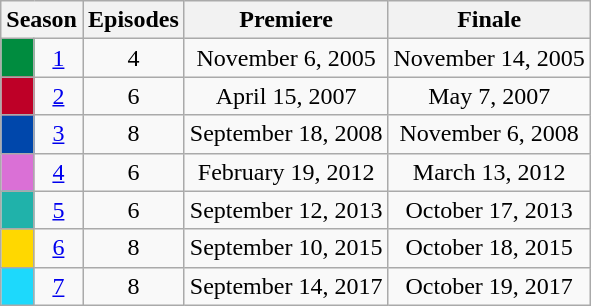<table class="wikitable">
<tr>
<th colspan="2">Season</th>
<th>Episodes</th>
<th>Premiere</th>
<th>Finale</th>
</tr>
<tr>
<td style="background: #008c3f;width: 15px"></td>
<td align="center"><a href='#'>1</a></td>
<td align="center">4</td>
<td align="center">November 6, 2005</td>
<td align="center">November 14, 2005</td>
</tr>
<tr>
<td style="background:#BE0027;"></td>
<td align="center"><a href='#'>2</a></td>
<td align="center">6</td>
<td align="center">April 15, 2007</td>
<td align="center">May 7, 2007</td>
</tr>
<tr>
<td style="background-color: #0047AB;"></td>
<td align="center"><a href='#'>3</a></td>
<td align="center">8</td>
<td align="center">September 18, 2008</td>
<td align="center">November 6, 2008</td>
</tr>
<tr>
<td style="color: #000000; background-color: #DA70D6"></td>
<td align="center"><a href='#'>4</a></td>
<td align="center">6</td>
<td align="center">February 19, 2012</td>
<td align="center">March 13, 2012</td>
</tr>
<tr>
<td style="background-color: #20b2aa"></td>
<td align="center"><a href='#'>5</a></td>
<td align="center">6</td>
<td align="center">September 12, 2013</td>
<td align="center">October 17, 2013</td>
</tr>
<tr>
<td style="background-color: #FFD800; color: #100; text-align: center; top"></td>
<td align="center"><a href='#'>6</a></td>
<td align="center">8</td>
<td align="center">September 10, 2015</td>
<td align="center">October 18, 2015</td>
</tr>
<tr>
<td style="background-color: #1DD9FC; color: #100; text-align: center; top"></td>
<td align="center"><a href='#'>7</a></td>
<td align="center">8</td>
<td align="center">September 14, 2017</td>
<td align="center">October 19, 2017</td>
</tr>
</table>
